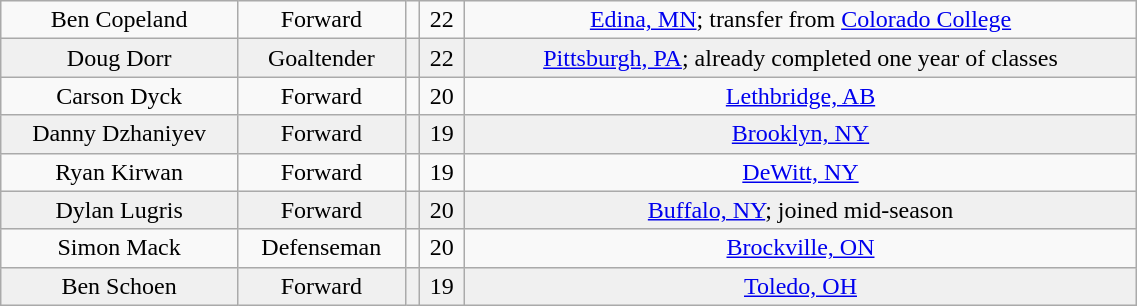<table class="wikitable" width="60%">
<tr align="center" bgcolor="">
<td>Ben Copeland</td>
<td>Forward</td>
<td></td>
<td>22</td>
<td><a href='#'>Edina, MN</a>; transfer from <a href='#'>Colorado College</a></td>
</tr>
<tr align="center" bgcolor="f0f0f0">
<td>Doug Dorr</td>
<td>Goaltender</td>
<td></td>
<td>22</td>
<td><a href='#'>Pittsburgh, PA</a>; already completed one year of classes</td>
</tr>
<tr align="center" bgcolor="">
<td>Carson Dyck</td>
<td>Forward</td>
<td></td>
<td>20</td>
<td><a href='#'>Lethbridge, AB</a></td>
</tr>
<tr align="center" bgcolor="f0f0f0">
<td>Danny Dzhaniyev</td>
<td>Forward</td>
<td></td>
<td>19</td>
<td><a href='#'>Brooklyn, NY</a></td>
</tr>
<tr align="center" bgcolor="">
<td>Ryan Kirwan</td>
<td>Forward</td>
<td></td>
<td>19</td>
<td><a href='#'>DeWitt, NY</a></td>
</tr>
<tr align="center" bgcolor="f0f0f0">
<td>Dylan Lugris</td>
<td>Forward</td>
<td></td>
<td>20</td>
<td><a href='#'>Buffalo, NY</a>; joined mid-season</td>
</tr>
<tr align="center" bgcolor="">
<td>Simon Mack</td>
<td>Defenseman</td>
<td></td>
<td>20</td>
<td><a href='#'>Brockville, ON</a></td>
</tr>
<tr align="center" bgcolor="f0f0f0">
<td>Ben Schoen</td>
<td>Forward</td>
<td></td>
<td>19</td>
<td><a href='#'>Toledo, OH</a></td>
</tr>
</table>
